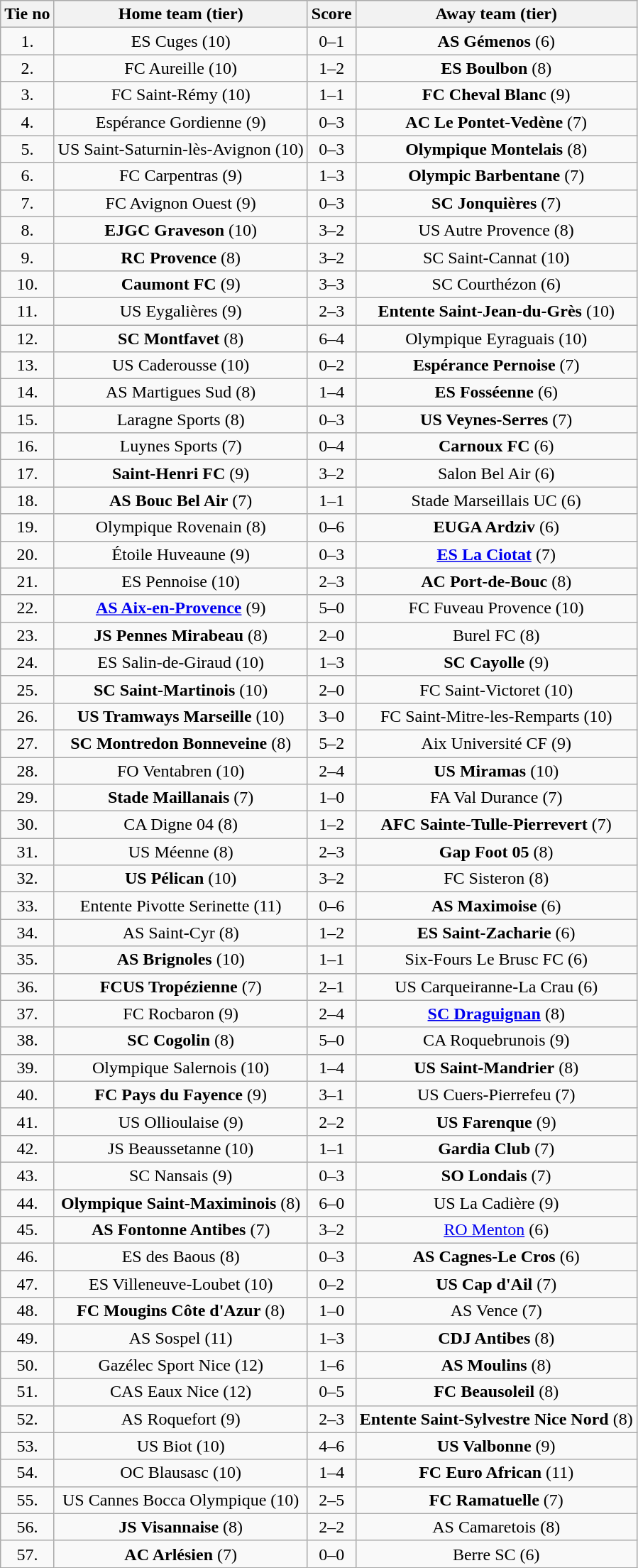<table class="wikitable" style="text-align: center">
<tr>
<th>Tie no</th>
<th>Home team (tier)</th>
<th>Score</th>
<th>Away team (tier)</th>
</tr>
<tr>
<td>1.</td>
<td>ES Cuges (10)</td>
<td>0–1</td>
<td><strong>AS Gémenos</strong> (6)</td>
</tr>
<tr>
<td>2.</td>
<td>FC Aureille (10)</td>
<td>1–2</td>
<td><strong>ES Boulbon</strong> (8)</td>
</tr>
<tr>
<td>3.</td>
<td>FC Saint-Rémy (10)</td>
<td>1–1 </td>
<td><strong>FC Cheval Blanc</strong> (9)</td>
</tr>
<tr>
<td>4.</td>
<td>Espérance Gordienne (9)</td>
<td>0–3</td>
<td><strong>AC Le Pontet-Vedène</strong> (7)</td>
</tr>
<tr>
<td>5.</td>
<td>US Saint-Saturnin-lès-Avignon (10)</td>
<td>0–3</td>
<td><strong>Olympique Montelais</strong> (8)</td>
</tr>
<tr>
<td>6.</td>
<td>FC Carpentras (9)</td>
<td>1–3</td>
<td><strong>Olympic Barbentane</strong> (7)</td>
</tr>
<tr>
<td>7.</td>
<td>FC Avignon Ouest (9)</td>
<td>0–3</td>
<td><strong>SC Jonquières</strong> (7)</td>
</tr>
<tr>
<td>8.</td>
<td><strong>EJGC Graveson</strong> (10)</td>
<td>3–2</td>
<td>US Autre Provence (8)</td>
</tr>
<tr>
<td>9.</td>
<td><strong>RC Provence</strong> (8)</td>
<td>3–2</td>
<td>SC Saint-Cannat (10)</td>
</tr>
<tr>
<td>10.</td>
<td><strong>Caumont FC</strong> (9)</td>
<td>3–3 </td>
<td>SC Courthézon (6)</td>
</tr>
<tr>
<td>11.</td>
<td>US Eygalières (9)</td>
<td>2–3</td>
<td><strong>Entente Saint-Jean-du-Grès</strong> (10)</td>
</tr>
<tr>
<td>12.</td>
<td><strong>SC Montfavet</strong> (8)</td>
<td>6–4</td>
<td>Olympique Eyraguais (10)</td>
</tr>
<tr>
<td>13.</td>
<td>US Caderousse (10)</td>
<td>0–2</td>
<td><strong>Espérance Pernoise</strong> (7)</td>
</tr>
<tr>
<td>14.</td>
<td>AS Martigues Sud (8)</td>
<td>1–4</td>
<td><strong>ES Fosséenne</strong> (6)</td>
</tr>
<tr>
<td>15.</td>
<td>Laragne Sports (8)</td>
<td>0–3</td>
<td><strong>US Veynes-Serres</strong> (7)</td>
</tr>
<tr>
<td>16.</td>
<td>Luynes Sports (7)</td>
<td>0–4</td>
<td><strong>Carnoux FC</strong> (6)</td>
</tr>
<tr>
<td>17.</td>
<td><strong>Saint-Henri FC</strong> (9)</td>
<td>3–2</td>
<td>Salon Bel Air (6)</td>
</tr>
<tr>
<td>18.</td>
<td><strong>AS Bouc Bel Air</strong> (7)</td>
<td>1–1 </td>
<td>Stade Marseillais UC (6)</td>
</tr>
<tr>
<td>19.</td>
<td>Olympique Rovenain (8)</td>
<td>0–6</td>
<td><strong>EUGA Ardziv</strong> (6)</td>
</tr>
<tr>
<td>20.</td>
<td>Étoile Huveaune (9)</td>
<td>0–3</td>
<td><strong><a href='#'>ES La Ciotat</a></strong> (7)</td>
</tr>
<tr>
<td>21.</td>
<td>ES Pennoise (10)</td>
<td>2–3</td>
<td><strong>AC Port-de-Bouc</strong> (8)</td>
</tr>
<tr>
<td>22.</td>
<td><strong><a href='#'>AS Aix-en-Provence</a></strong> (9)</td>
<td>5–0</td>
<td>FC Fuveau Provence (10)</td>
</tr>
<tr>
<td>23.</td>
<td><strong>JS Pennes Mirabeau</strong> (8)</td>
<td>2–0</td>
<td>Burel FC (8)</td>
</tr>
<tr>
<td>24.</td>
<td>ES Salin-de-Giraud (10)</td>
<td>1–3</td>
<td><strong>SC Cayolle</strong> (9)</td>
</tr>
<tr>
<td>25.</td>
<td><strong>SC Saint-Martinois</strong> (10)</td>
<td>2–0</td>
<td>FC Saint-Victoret (10)</td>
</tr>
<tr>
<td>26.</td>
<td><strong>US Tramways Marseille</strong> (10)</td>
<td>3–0</td>
<td>FC Saint-Mitre-les-Remparts (10)</td>
</tr>
<tr>
<td>27.</td>
<td><strong>SC Montredon Bonneveine</strong> (8)</td>
<td>5–2</td>
<td>Aix Université CF (9)</td>
</tr>
<tr>
<td>28.</td>
<td>FO Ventabren (10)</td>
<td>2–4</td>
<td><strong>US Miramas</strong> (10)</td>
</tr>
<tr>
<td>29.</td>
<td><strong>Stade Maillanais</strong> (7)</td>
<td>1–0</td>
<td>FA Val Durance (7)</td>
</tr>
<tr>
<td>30.</td>
<td>CA Digne 04 (8)</td>
<td>1–2</td>
<td><strong>AFC Sainte-Tulle-Pierrevert</strong> (7)</td>
</tr>
<tr>
<td>31.</td>
<td>US Méenne (8)</td>
<td>2–3</td>
<td><strong>Gap Foot 05</strong> (8)</td>
</tr>
<tr>
<td>32.</td>
<td><strong>US Pélican</strong> (10)</td>
<td>3–2</td>
<td>FC Sisteron (8)</td>
</tr>
<tr>
<td>33.</td>
<td>Entente Pivotte Serinette (11)</td>
<td>0–6</td>
<td><strong>AS Maximoise</strong> (6)</td>
</tr>
<tr>
<td>34.</td>
<td>AS Saint-Cyr (8)</td>
<td>1–2</td>
<td><strong>ES Saint-Zacharie</strong> (6)</td>
</tr>
<tr>
<td>35.</td>
<td><strong>AS Brignoles</strong> (10)</td>
<td>1–1 </td>
<td>Six-Fours Le Brusc FC (6)</td>
</tr>
<tr>
<td>36.</td>
<td><strong>FCUS Tropézienne</strong> (7)</td>
<td>2–1</td>
<td>US Carqueiranne-La Crau (6)</td>
</tr>
<tr>
<td>37.</td>
<td>FC Rocbaron (9)</td>
<td>2–4</td>
<td><strong><a href='#'>SC Draguignan</a></strong> (8)</td>
</tr>
<tr>
<td>38.</td>
<td><strong>SC Cogolin</strong> (8)</td>
<td>5–0</td>
<td>CA Roquebrunois (9)</td>
</tr>
<tr>
<td>39.</td>
<td>Olympique Salernois (10)</td>
<td>1–4</td>
<td><strong>US Saint-Mandrier</strong> (8)</td>
</tr>
<tr>
<td>40.</td>
<td><strong>FC Pays du Fayence</strong> (9)</td>
<td>3–1</td>
<td>US Cuers-Pierrefeu (7)</td>
</tr>
<tr>
<td>41.</td>
<td>US Ollioulaise (9)</td>
<td>2–2 </td>
<td><strong>US Farenque</strong> (9)</td>
</tr>
<tr>
<td>42.</td>
<td>JS Beaussetanne (10)</td>
<td>1–1 </td>
<td><strong>Gardia Club</strong> (7)</td>
</tr>
<tr>
<td>43.</td>
<td>SC Nansais (9)</td>
<td>0–3</td>
<td><strong>SO Londais</strong> (7)</td>
</tr>
<tr>
<td>44.</td>
<td><strong>Olympique Saint-Maximinois</strong> (8)</td>
<td>6–0</td>
<td>US La Cadière (9)</td>
</tr>
<tr>
<td>45.</td>
<td><strong>AS Fontonne Antibes</strong> (7)</td>
<td>3–2</td>
<td><a href='#'>RO Menton</a> (6)</td>
</tr>
<tr>
<td>46.</td>
<td>ES des Baous (8)</td>
<td>0–3</td>
<td><strong>AS Cagnes-Le Cros</strong> (6)</td>
</tr>
<tr>
<td>47.</td>
<td>ES Villeneuve-Loubet (10)</td>
<td>0–2</td>
<td><strong>US Cap d'Ail</strong> (7)</td>
</tr>
<tr>
<td>48.</td>
<td><strong>FC Mougins Côte d'Azur</strong> (8)</td>
<td>1–0</td>
<td>AS Vence (7)</td>
</tr>
<tr>
<td>49.</td>
<td>AS Sospel (11)</td>
<td>1–3</td>
<td><strong>CDJ Antibes</strong> (8)</td>
</tr>
<tr>
<td>50.</td>
<td>Gazélec Sport Nice (12)</td>
<td>1–6</td>
<td><strong>AS Moulins</strong> (8)</td>
</tr>
<tr>
<td>51.</td>
<td>CAS Eaux Nice (12)</td>
<td>0–5</td>
<td><strong>FC Beausoleil</strong> (8)</td>
</tr>
<tr>
<td>52.</td>
<td>AS Roquefort (9)</td>
<td>2–3</td>
<td><strong>Entente Saint-Sylvestre Nice Nord</strong> (8)</td>
</tr>
<tr>
<td>53.</td>
<td>US Biot (10)</td>
<td>4–6</td>
<td><strong>US Valbonne</strong> (9)</td>
</tr>
<tr>
<td>54.</td>
<td>OC Blausasc (10)</td>
<td>1–4</td>
<td><strong>FC Euro African</strong> (11)</td>
</tr>
<tr>
<td>55.</td>
<td>US Cannes Bocca Olympique (10)</td>
<td>2–5</td>
<td><strong>FC Ramatuelle</strong> (7)</td>
</tr>
<tr>
<td>56.</td>
<td><strong>JS Visannaise</strong> (8)</td>
<td>2–2 </td>
<td>AS Camaretois (8)</td>
</tr>
<tr>
<td>57.</td>
<td><strong>AC Arlésien</strong> (7)</td>
<td>0–0 </td>
<td>Berre SC (6)</td>
</tr>
</table>
